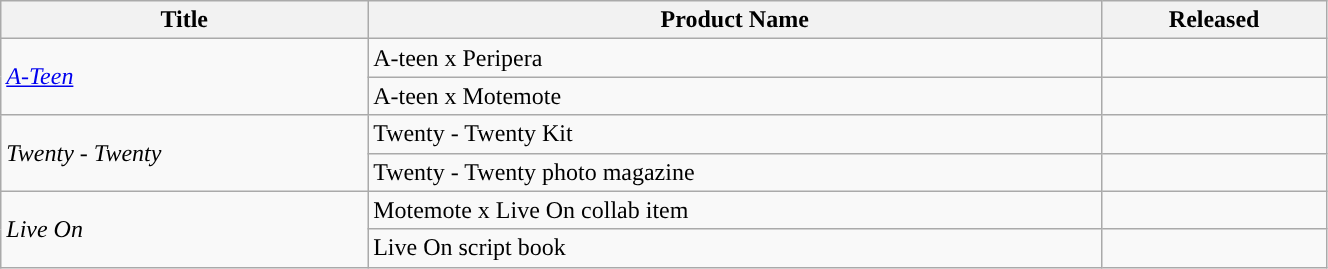<table class="wikitable sortable" style="width:70%">
<tr>
<th>Title</th>
<th>Product Name</th>
<th>Released</th>
</tr>
<tr>
<td rowspan="2'"><em><a href='#'>A-Teen</a></em></td>
<td>A-teen x Peripera</td>
<td></td>
</tr>
<tr>
<td>A-teen x Motemote</td>
<td></td>
</tr>
<tr>
<td rowspan="2'"><em>Twenty - Twenty</em></td>
<td>Twenty - Twenty Kit</td>
<td></td>
</tr>
<tr>
<td>Twenty - Twenty photo magazine</td>
<td></td>
</tr>
<tr>
<td rowspan="2'"><em>Live On</em></td>
<td>Motemote x Live On collab item</td>
<td></td>
</tr>
<tr>
<td>Live On script book</td>
<td></td>
</tr>
</table>
